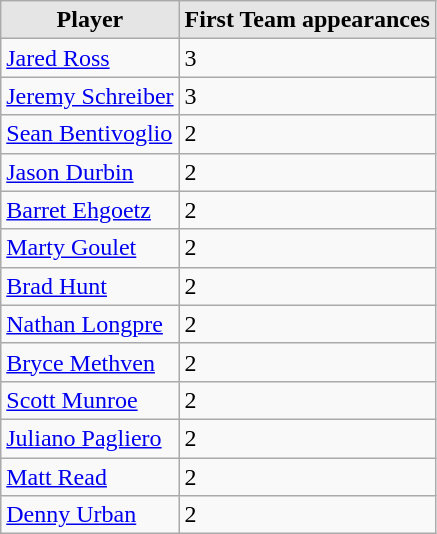<table class="wikitable">
<tr>
<th style="background:#e5e5e5;">Player</th>
<th style="background:#e5e5e5;">First Team appearances</th>
</tr>
<tr>
<td><a href='#'>Jared Ross</a></td>
<td>3</td>
</tr>
<tr>
<td><a href='#'>Jeremy Schreiber</a></td>
<td>3</td>
</tr>
<tr>
<td><a href='#'>Sean Bentivoglio</a></td>
<td>2</td>
</tr>
<tr>
<td><a href='#'>Jason Durbin</a></td>
<td>2</td>
</tr>
<tr>
<td><a href='#'>Barret Ehgoetz</a></td>
<td>2</td>
</tr>
<tr>
<td><a href='#'>Marty Goulet</a></td>
<td>2</td>
</tr>
<tr>
<td><a href='#'>Brad Hunt</a></td>
<td>2</td>
</tr>
<tr>
<td><a href='#'>Nathan Longpre</a></td>
<td>2</td>
</tr>
<tr>
<td><a href='#'>Bryce Methven</a></td>
<td>2</td>
</tr>
<tr>
<td><a href='#'>Scott Munroe</a></td>
<td>2</td>
</tr>
<tr>
<td><a href='#'>Juliano Pagliero</a></td>
<td>2</td>
</tr>
<tr>
<td><a href='#'>Matt Read</a></td>
<td>2</td>
</tr>
<tr>
<td><a href='#'>Denny Urban</a></td>
<td>2</td>
</tr>
</table>
